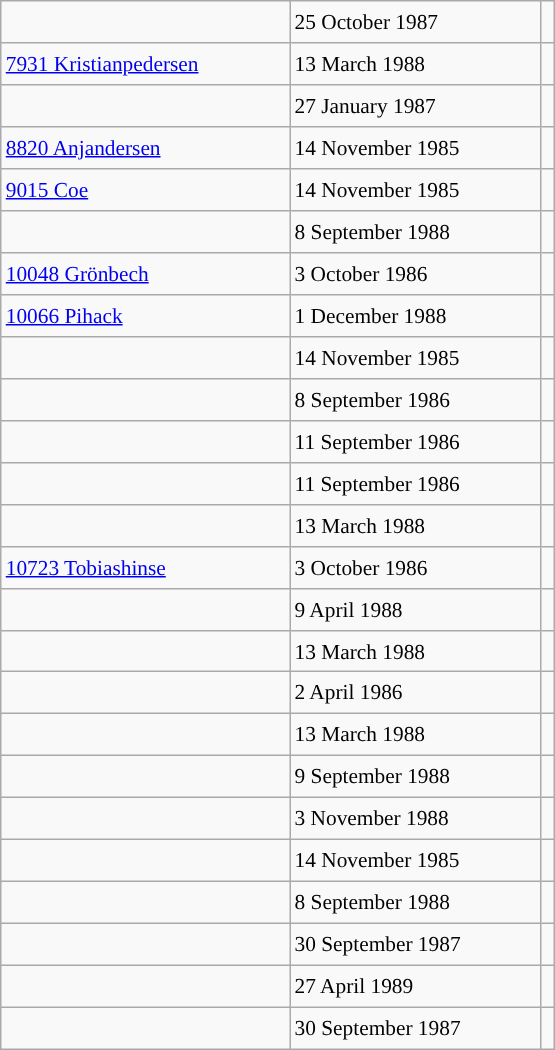<table class="wikitable" style="font-size: 89%; float: left; width: 26em; margin-right: 1em; height: 700px;">
<tr>
<td></td>
<td>25 October 1987</td>
<td></td>
</tr>
<tr>
<td><a href='#'>7931 Kristianpedersen</a></td>
<td>13 March 1988</td>
<td></td>
</tr>
<tr>
<td></td>
<td>27 January 1987</td>
<td></td>
</tr>
<tr>
<td><a href='#'>8820 Anjandersen</a></td>
<td>14 November 1985</td>
<td></td>
</tr>
<tr>
<td><a href='#'>9015 Coe</a></td>
<td>14 November 1985</td>
<td></td>
</tr>
<tr>
<td></td>
<td>8 September 1988</td>
<td></td>
</tr>
<tr>
<td><a href='#'>10048 Grönbech</a></td>
<td>3 October 1986</td>
<td></td>
</tr>
<tr>
<td><a href='#'>10066 Pihack</a></td>
<td>1 December 1988</td>
<td></td>
</tr>
<tr>
<td></td>
<td>14 November 1985</td>
<td></td>
</tr>
<tr>
<td></td>
<td>8 September 1986</td>
<td></td>
</tr>
<tr>
<td></td>
<td>11 September 1986</td>
<td></td>
</tr>
<tr>
<td></td>
<td>11 September 1986</td>
<td></td>
</tr>
<tr>
<td></td>
<td>13 March 1988</td>
<td></td>
</tr>
<tr>
<td><a href='#'>10723 Tobiashinse</a></td>
<td>3 October 1986</td>
<td></td>
</tr>
<tr>
<td></td>
<td>9 April 1988</td>
<td></td>
</tr>
<tr>
<td></td>
<td>13 March 1988</td>
<td></td>
</tr>
<tr>
<td></td>
<td>2 April 1986</td>
<td></td>
</tr>
<tr>
<td></td>
<td>13 March 1988</td>
<td></td>
</tr>
<tr>
<td></td>
<td>9 September 1988</td>
<td></td>
</tr>
<tr>
<td></td>
<td>3 November 1988</td>
<td></td>
</tr>
<tr>
<td></td>
<td>14 November 1985</td>
<td></td>
</tr>
<tr>
<td></td>
<td>8 September 1988</td>
<td></td>
</tr>
<tr>
<td></td>
<td>30 September 1987</td>
<td></td>
</tr>
<tr>
<td></td>
<td>27 April 1989</td>
<td></td>
</tr>
<tr>
<td></td>
<td>30 September 1987</td>
<td></td>
</tr>
</table>
